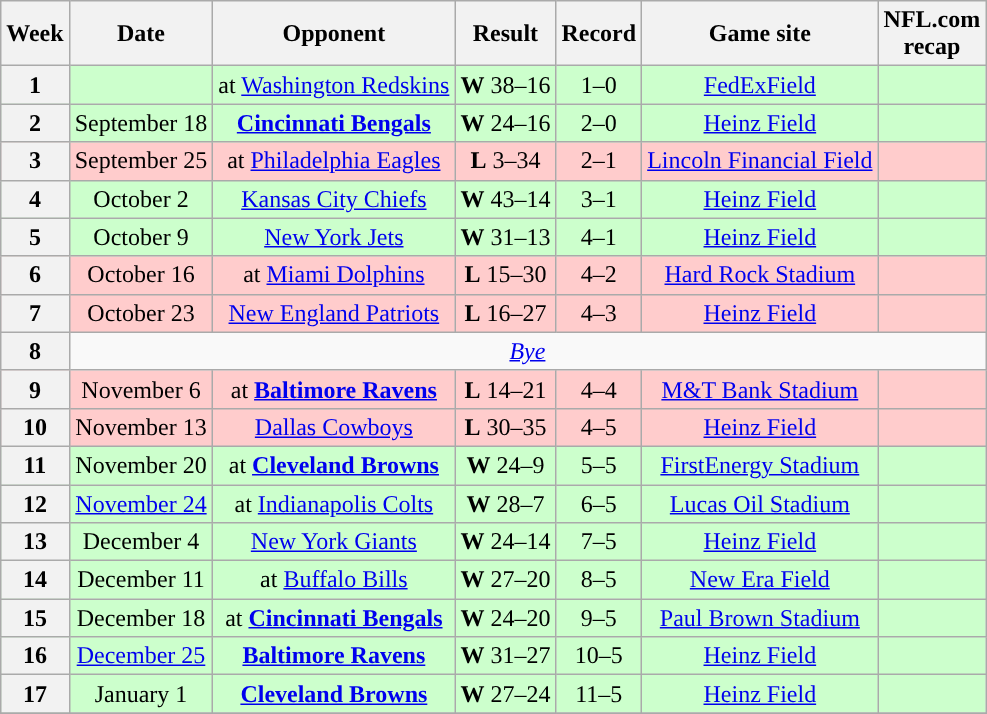<table class="wikitable" style="text-align:center">
<tr>
<th>Week</th>
<th>Date</th>
<th>Opponent</th>
<th>Result</th>
<th>Record</th>
<th>Game site</th>
<th>NFL.com<br>recap</th>
</tr>
<tr style="background:#cfc">
<th>1</th>
<td></td>
<td>at <a href='#'>Washington Redskins</a></td>
<td><strong>W</strong> 38–16</td>
<td>1–0</td>
<td><a href='#'>FedExField</a></td>
<td></td>
</tr>
<tr style="background:#cfc">
<th>2</th>
<td>September 18</td>
<td><strong><a href='#'>Cincinnati Bengals</a></strong></td>
<td><strong>W</strong> 24–16</td>
<td>2–0</td>
<td><a href='#'>Heinz Field</a></td>
<td></td>
</tr>
<tr style="background:#fcc">
<th>3</th>
<td>September 25</td>
<td>at <a href='#'>Philadelphia Eagles</a></td>
<td><strong>L</strong> 3–34</td>
<td>2–1</td>
<td><a href='#'>Lincoln Financial Field</a></td>
<td></td>
</tr>
<tr style="background:#cfc">
<th>4</th>
<td>October 2</td>
<td><a href='#'>Kansas City Chiefs</a></td>
<td><strong>W</strong> 43–14</td>
<td>3–1</td>
<td><a href='#'>Heinz Field</a></td>
<td></td>
</tr>
<tr style="background:#cfc">
<th>5</th>
<td>October 9</td>
<td><a href='#'>New York Jets</a></td>
<td><strong>W</strong> 31–13</td>
<td>4–1</td>
<td><a href='#'>Heinz Field</a></td>
<td></td>
</tr>
<tr style="background:#fcc">
<th>6</th>
<td>October 16</td>
<td>at <a href='#'>Miami Dolphins</a></td>
<td><strong>L</strong> 15–30</td>
<td>4–2</td>
<td><a href='#'>Hard Rock Stadium</a></td>
<td></td>
</tr>
<tr style="background:#fcc">
<th>7</th>
<td>October 23</td>
<td><a href='#'>New England Patriots</a></td>
<td><strong>L</strong> 16–27</td>
<td>4–3</td>
<td><a href='#'>Heinz Field</a></td>
<td></td>
</tr>
<tr>
<th>8</th>
<td colspan=6><em><a href='#'>Bye</a></em></td>
</tr>
<tr style="background:#fcc">
<th>9</th>
<td>November 6</td>
<td>at <strong><a href='#'>Baltimore Ravens</a></strong></td>
<td><strong>L</strong> 14–21</td>
<td>4–4</td>
<td><a href='#'>M&T Bank Stadium</a></td>
<td></td>
</tr>
<tr style="background:#fcc">
<th>10</th>
<td>November 13</td>
<td><a href='#'>Dallas Cowboys</a></td>
<td><strong>L</strong> 30–35</td>
<td>4–5</td>
<td><a href='#'>Heinz Field</a></td>
<td></td>
</tr>
<tr style="background:#cfc">
<th>11</th>
<td>November 20</td>
<td>at <strong><a href='#'>Cleveland Browns</a></strong></td>
<td><strong>W</strong> 24–9</td>
<td>5–5</td>
<td><a href='#'>FirstEnergy Stadium</a></td>
<td></td>
</tr>
<tr style="background:#cfc">
<th>12</th>
<td><a href='#'>November 24</a></td>
<td>at <a href='#'>Indianapolis Colts</a></td>
<td><strong>W</strong> 28–7</td>
<td>6–5</td>
<td><a href='#'>Lucas Oil Stadium</a></td>
<td></td>
</tr>
<tr style="background:#cfc">
<th>13</th>
<td>December 4</td>
<td><a href='#'>New York Giants</a></td>
<td><strong>W</strong> 24–14</td>
<td>7–5</td>
<td><a href='#'>Heinz Field</a></td>
<td></td>
</tr>
<tr style="background:#cfc">
<th>14</th>
<td>December 11</td>
<td>at <a href='#'>Buffalo Bills</a></td>
<td><strong>W</strong> 27–20</td>
<td>8–5</td>
<td><a href='#'>New Era Field</a></td>
<td></td>
</tr>
<tr style="background:#cfc">
<th>15</th>
<td>December 18</td>
<td>at <strong><a href='#'>Cincinnati Bengals</a></strong></td>
<td><strong>W</strong> 24–20</td>
<td>9–5</td>
<td><a href='#'>Paul Brown Stadium</a></td>
<td></td>
</tr>
<tr style="background:#cfc">
<th>16</th>
<td><a href='#'>December 25</a></td>
<td><strong><a href='#'>Baltimore Ravens</a></strong></td>
<td><strong>W</strong> 31–27</td>
<td>10–5</td>
<td><a href='#'>Heinz Field</a></td>
<td></td>
</tr>
<tr style="background:#cfc">
<th>17</th>
<td>January 1</td>
<td><strong><a href='#'>Cleveland Browns</a></strong></td>
<td><strong>W</strong> 27–24 </td>
<td>11–5</td>
<td><a href='#'>Heinz Field</a></td>
<td></td>
</tr>
<tr style="background:#">
</tr>
</table>
